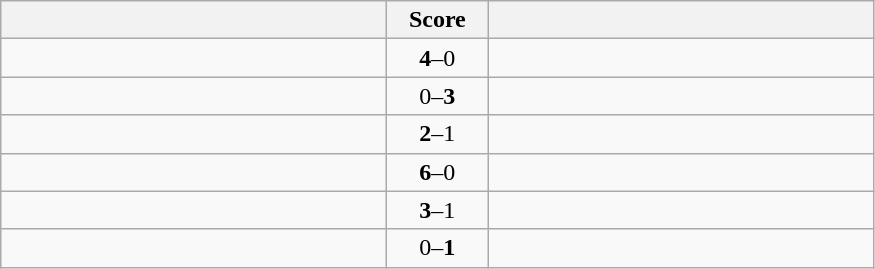<table class="wikitable" style="text-align: center;">
<tr>
<th width=250></th>
<th width=60>Score</th>
<th width=250></th>
</tr>
<tr>
<td align=left><strong></strong></td>
<td><strong>4</strong>–0</td>
<td align=left></td>
</tr>
<tr>
<td align=left></td>
<td>0–<strong>3</strong></td>
<td align=left><strong></strong></td>
</tr>
<tr>
<td align=left><strong></strong></td>
<td><strong>2</strong>–1</td>
<td align=left></td>
</tr>
<tr>
<td align=left><strong></strong></td>
<td><strong>6</strong>–0</td>
<td align=left></td>
</tr>
<tr>
<td align=left><strong></strong></td>
<td><strong>3</strong>–1</td>
<td align=left></td>
</tr>
<tr>
<td align=left></td>
<td>0–<strong>1</strong></td>
<td align=left><strong></strong></td>
</tr>
</table>
